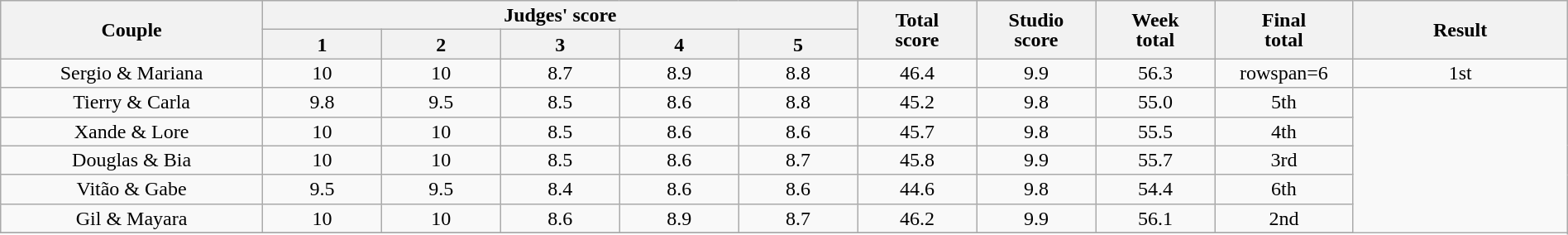<table class="wikitable" style="font-size:100%; line-height:16px; text-align:center" width="100%">
<tr>
<th rowspan=2 width="11.00%">Couple</th>
<th colspan=5 width="25.00%">Judges' score</th>
<th rowspan=2 width="05.00%">Total<br>score</th>
<th rowspan=2 width="05.00%">Studio<br>score</th>
<th rowspan=2 width="05.00%">Week<br>total</th>
<th rowspan=2 width="05.00%">Final<br>total</th>
<th rowspan=2 width="09.00%">Result</th>
</tr>
<tr>
<th width="05.00%">1</th>
<th width="05.00%">2</th>
<th width="05.00%">3</th>
<th width="05.00%">4</th>
<th width="05.00%">5</th>
</tr>
<tr>
<td>Sergio & Mariana</td>
<td>10</td>
<td>10</td>
<td>8.7</td>
<td>8.9</td>
<td>8.8</td>
<td>46.4</td>
<td>9.9</td>
<td>56.3</td>
<td>rowspan=6 </td>
<td>1st</td>
</tr>
<tr>
<td>Tierry & Carla</td>
<td>9.8</td>
<td>9.5</td>
<td>8.5</td>
<td>8.6</td>
<td>8.8</td>
<td>45.2</td>
<td>9.8</td>
<td>55.0</td>
<td>5th</td>
</tr>
<tr>
<td>Xande & Lore</td>
<td>10</td>
<td>10</td>
<td>8.5</td>
<td>8.6</td>
<td>8.6</td>
<td>45.7</td>
<td>9.8</td>
<td>55.5</td>
<td>4th</td>
</tr>
<tr>
<td>Douglas & Bia</td>
<td>10</td>
<td>10</td>
<td>8.5</td>
<td>8.6</td>
<td>8.7</td>
<td>45.8</td>
<td>9.9</td>
<td>55.7</td>
<td>3rd</td>
</tr>
<tr>
<td>Vitão & Gabe</td>
<td>9.5</td>
<td>9.5</td>
<td>8.4</td>
<td>8.6</td>
<td>8.6</td>
<td>44.6</td>
<td>9.8</td>
<td>54.4</td>
<td>6th</td>
</tr>
<tr>
<td>Gil & Mayara</td>
<td>10</td>
<td>10</td>
<td>8.6</td>
<td>8.9</td>
<td>8.7</td>
<td>46.2</td>
<td>9.9</td>
<td>56.1</td>
<td>2nd</td>
</tr>
<tr>
</tr>
</table>
